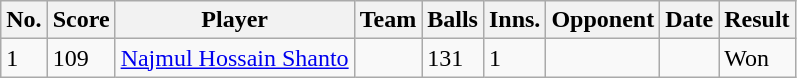<table class="wikitable sortable" style="font-size:100%">
<tr>
<th>No.</th>
<th>Score</th>
<th>Player</th>
<th>Team</th>
<th>Balls</th>
<th>Inns.</th>
<th>Opponent</th>
<th>Date</th>
<th>Result</th>
</tr>
<tr>
<td>1</td>
<td> 109</td>
<td><a href='#'>Najmul Hossain Shanto</a></td>
<td></td>
<td> 131</td>
<td>1</td>
<td></td>
<td></td>
<td>Won</td>
</tr>
</table>
